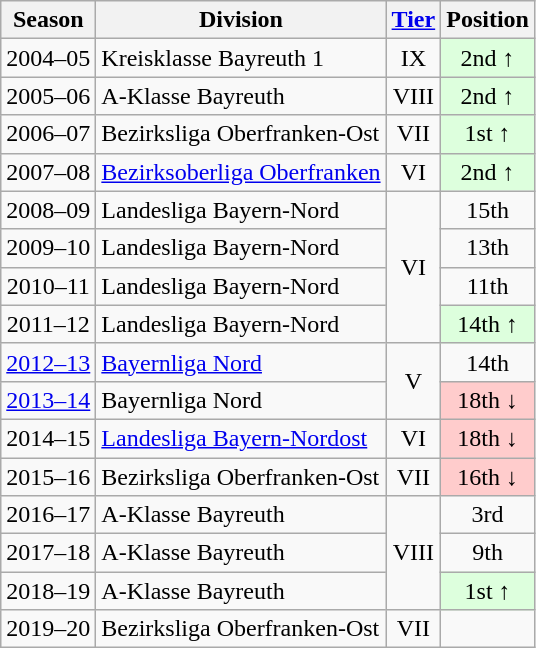<table class="wikitable">
<tr>
<th>Season</th>
<th>Division</th>
<th><a href='#'>Tier</a></th>
<th>Position</th>
</tr>
<tr align="center">
<td>2004–05</td>
<td align="left">Kreisklasse Bayreuth 1</td>
<td>IX</td>
<td bgcolor="#ddffdd">2nd ↑</td>
</tr>
<tr align="center">
<td>2005–06</td>
<td align="left">A-Klasse Bayreuth</td>
<td>VIII</td>
<td bgcolor="#ddffdd">2nd ↑</td>
</tr>
<tr align="center">
<td>2006–07</td>
<td align="left">Bezirksliga Oberfranken-Ost</td>
<td>VII</td>
<td bgcolor="#ddffdd">1st ↑</td>
</tr>
<tr align="center">
<td>2007–08</td>
<td align="left"><a href='#'>Bezirksoberliga Oberfranken</a></td>
<td>VI</td>
<td bgcolor="#ddffdd">2nd ↑</td>
</tr>
<tr align="center">
<td>2008–09</td>
<td align="left">Landesliga Bayern-Nord</td>
<td rowspan=4>VI</td>
<td>15th</td>
</tr>
<tr align="center">
<td>2009–10</td>
<td align="left">Landesliga Bayern-Nord</td>
<td>13th</td>
</tr>
<tr align="center">
<td>2010–11</td>
<td align="left">Landesliga Bayern-Nord</td>
<td>11th</td>
</tr>
<tr align="center">
<td>2011–12</td>
<td align="left">Landesliga Bayern-Nord</td>
<td bgcolor="#ddffdd">14th ↑</td>
</tr>
<tr align="center">
<td><a href='#'>2012–13</a></td>
<td align="left"><a href='#'>Bayernliga Nord</a></td>
<td rowspan=2>V</td>
<td>14th</td>
</tr>
<tr align="center">
<td><a href='#'>2013–14</a></td>
<td align="left">Bayernliga Nord</td>
<td bgcolor="#ffcccc">18th ↓</td>
</tr>
<tr align="center">
<td>2014–15</td>
<td align="left"><a href='#'>Landesliga Bayern-Nordost</a></td>
<td>VI</td>
<td bgcolor="#ffcccc">18th ↓</td>
</tr>
<tr align="center">
<td>2015–16</td>
<td align="left">Bezirksliga Oberfranken-Ost</td>
<td>VII</td>
<td bgcolor="#ffcccc">16th ↓</td>
</tr>
<tr align="center">
<td>2016–17</td>
<td align="left">A-Klasse Bayreuth</td>
<td rowspan=3>VIII</td>
<td>3rd</td>
</tr>
<tr align="center">
<td>2017–18</td>
<td align="left">A-Klasse Bayreuth</td>
<td>9th</td>
</tr>
<tr align="center">
<td>2018–19</td>
<td align="left">A-Klasse Bayreuth</td>
<td bgcolor="#ddffdd">1st ↑</td>
</tr>
<tr align="center">
<td>2019–20</td>
<td align="left">Bezirksliga Oberfranken-Ost</td>
<td>VII</td>
<td></td>
</tr>
</table>
